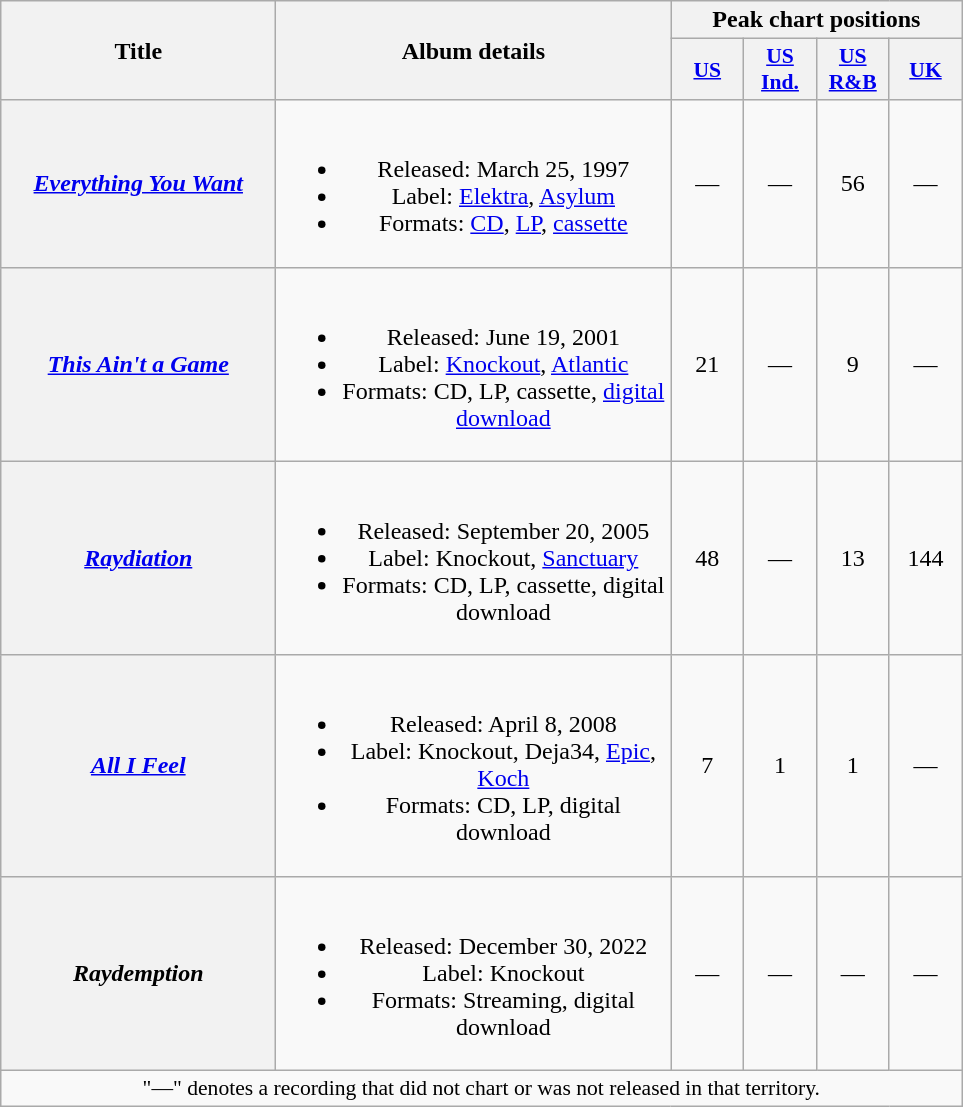<table class="wikitable plainrowheaders" style="text-align:center;" border="1">
<tr>
<th scope="col" rowspan="2" style="width:11em;">Title</th>
<th scope="col" rowspan="2" style="width:16em;">Album details</th>
<th scope="col" colspan="4">Peak chart positions</th>
</tr>
<tr>
<th scope="col" style="width:2.9em;font-size:90%;"><a href='#'>US</a><br></th>
<th scope="col" style="width:2.9em;font-size:90%;"><a href='#'>US<br>Ind.</a><br></th>
<th scope="col" style="width:2.9em;font-size:90%;"><a href='#'>US<br>R&B</a><br></th>
<th scope="col" style="width:2.9em;font-size:90%;"><a href='#'>UK</a><br></th>
</tr>
<tr>
<th scope="row"><em><a href='#'>Everything You Want</a></em></th>
<td><br><ul><li>Released: March 25, 1997</li><li>Label: <a href='#'>Elektra</a>, <a href='#'>Asylum</a></li><li>Formats: <a href='#'>CD</a>, <a href='#'>LP</a>, <a href='#'>cassette</a></li></ul></td>
<td>—</td>
<td>—</td>
<td>56</td>
<td>—</td>
</tr>
<tr>
<th scope="row"><em><a href='#'>This Ain't a Game</a></em></th>
<td><br><ul><li>Released: June 19, 2001</li><li>Label: <a href='#'>Knockout</a>, <a href='#'>Atlantic</a></li><li>Formats: CD, LP, cassette, <a href='#'>digital download</a></li></ul></td>
<td>21</td>
<td>—</td>
<td>9</td>
<td>—</td>
</tr>
<tr>
<th scope="row"><em><a href='#'>Raydiation</a></em></th>
<td><br><ul><li>Released: September 20, 2005</li><li>Label: Knockout, <a href='#'>Sanctuary</a></li><li>Formats: CD, LP, cassette, digital download</li></ul></td>
<td>48</td>
<td>—</td>
<td>13</td>
<td>144</td>
</tr>
<tr>
<th scope="row"><em><a href='#'>All I Feel</a></em></th>
<td><br><ul><li>Released: April 8, 2008</li><li>Label: Knockout, Deja34, <a href='#'>Epic</a>, <a href='#'>Koch</a></li><li>Formats: CD, LP, digital download</li></ul></td>
<td>7</td>
<td>1</td>
<td>1</td>
<td>—</td>
</tr>
<tr>
<th scope="row"><em>Raydemption</em></th>
<td><br><ul><li>Released: December 30, 2022</li><li>Label: Knockout</li><li>Formats: Streaming, digital download</li></ul></td>
<td>—</td>
<td>—</td>
<td>—</td>
<td>—</td>
</tr>
<tr>
<td colspan="14" style="font-size:90%">"—" denotes a recording that did not chart or was not released in that territory.</td>
</tr>
</table>
